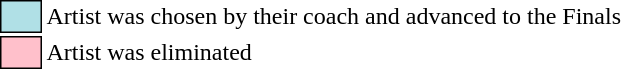<table class="toccolours" style="font-size: 100%; white-space: nowrap;">
<tr>
<td style="background:#b0e0e6; border:1px solid black;">      </td>
<td>Artist was chosen by their coach and advanced to the Finals</td>
</tr>
<tr>
<td style="background:#ffc0cb; border:1px solid black;">      </td>
<td>Artist was eliminated</td>
</tr>
</table>
